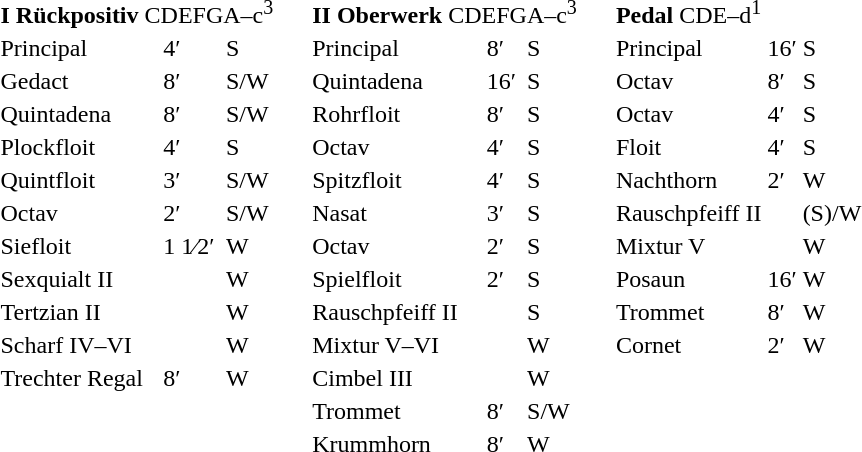<table border="0" cellspacing="0" cellpadding="10" style="border-collapse:collapse;">
<tr>
<td style="vertical-align:top"><br><table border="0">
<tr>
<td colspan=3><strong>I Rückpositiv</strong> CDEFGA–c<sup>3</sup><br></td>
</tr>
<tr>
<td>Principal</td>
<td>4′</td>
<td>S</td>
</tr>
<tr>
<td>Gedact</td>
<td>8′</td>
<td>S/W</td>
</tr>
<tr>
<td>Quintadena</td>
<td>8′</td>
<td>S/W</td>
</tr>
<tr>
<td>Plockfloit</td>
<td>4′</td>
<td>S</td>
</tr>
<tr>
<td>Quintfloit</td>
<td>3′</td>
<td>S/W</td>
</tr>
<tr>
<td>Octav</td>
<td>2′</td>
<td>S/W</td>
</tr>
<tr>
<td>Siefloit</td>
<td>1 1⁄2′</td>
<td>W</td>
</tr>
<tr>
<td>Sexquialt II</td>
<td></td>
<td>W</td>
</tr>
<tr>
<td>Tertzian II</td>
<td></td>
<td>W</td>
</tr>
<tr>
<td>Scharf IV–VI</td>
<td></td>
<td>W</td>
</tr>
<tr>
<td>Trechter Regal</td>
<td>8′</td>
<td>W</td>
</tr>
</table>
</td>
<td style="vertical-align:top"><br><table border="0">
<tr>
<td colspan=3><strong>II Oberwerk</strong> CDEFGA–c<sup>3</sup><br></td>
</tr>
<tr>
<td>Principal</td>
<td>8′</td>
<td>S</td>
</tr>
<tr>
<td>Quintadena</td>
<td>16′</td>
<td>S</td>
</tr>
<tr>
<td>Rohrfloit</td>
<td>8′</td>
<td>S</td>
</tr>
<tr>
<td>Octav</td>
<td>4′</td>
<td>S</td>
</tr>
<tr>
<td>Spitzfloit</td>
<td>4′</td>
<td>S</td>
</tr>
<tr>
<td>Nasat</td>
<td>3′</td>
<td>S</td>
</tr>
<tr>
<td>Octav</td>
<td>2′</td>
<td>S</td>
</tr>
<tr>
<td>Spielfloit</td>
<td>2′</td>
<td>S</td>
</tr>
<tr>
<td>Rauschpfeiff II</td>
<td></td>
<td>S</td>
</tr>
<tr>
<td>Mixtur V–VI</td>
<td></td>
<td>W</td>
</tr>
<tr>
<td>Cimbel III</td>
<td></td>
<td>W</td>
</tr>
<tr>
<td>Trommet</td>
<td>8′</td>
<td>S/W</td>
</tr>
<tr>
<td>Krummhorn</td>
<td>8′</td>
<td>W</td>
</tr>
</table>
</td>
<td style="vertical-align:top"><br><table border="0">
<tr>
<td colspan=3><strong>Pedal</strong> CDE–d<sup>1</sup><br></td>
</tr>
<tr>
<td>Principal</td>
<td>16′</td>
<td>S</td>
</tr>
<tr>
<td>Octav</td>
<td>8′</td>
<td>S</td>
</tr>
<tr>
<td>Octav</td>
<td>4′</td>
<td>S</td>
</tr>
<tr>
<td>Floit</td>
<td>4′</td>
<td>S</td>
</tr>
<tr>
<td>Nachthorn</td>
<td>2′</td>
<td>W</td>
</tr>
<tr>
<td>Rauschpfeiff II</td>
<td></td>
<td>(S)/W</td>
</tr>
<tr>
<td>Mixtur V</td>
<td></td>
<td>W</td>
</tr>
<tr>
<td>Posaun</td>
<td>16′</td>
<td>W</td>
</tr>
<tr>
<td>Trommet</td>
<td>8′</td>
<td>W</td>
</tr>
<tr>
<td>Cornet</td>
<td>2′</td>
<td>W</td>
</tr>
</table>
</td>
</tr>
</table>
